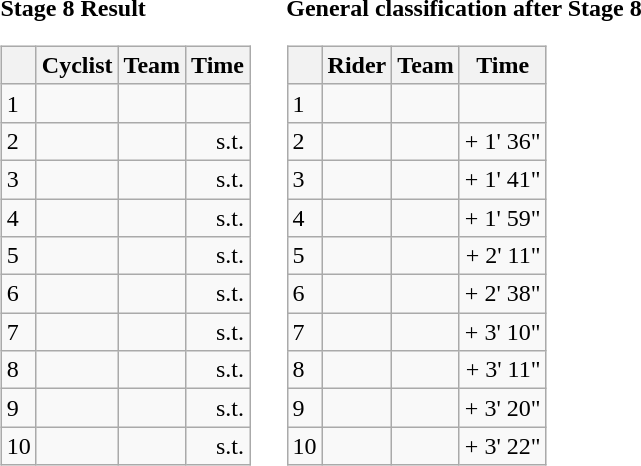<table>
<tr>
<td><strong>Stage 8 Result</strong><br><table class="wikitable">
<tr>
<th></th>
<th>Cyclist</th>
<th>Team</th>
<th>Time</th>
</tr>
<tr>
<td>1</td>
<td> </td>
<td></td>
<td align="right"></td>
</tr>
<tr>
<td>2</td>
<td></td>
<td></td>
<td align="right">s.t.</td>
</tr>
<tr>
<td>3</td>
<td></td>
<td></td>
<td align="right">s.t.</td>
</tr>
<tr>
<td>4</td>
<td></td>
<td></td>
<td align="right">s.t.</td>
</tr>
<tr>
<td>5</td>
<td></td>
<td></td>
<td align="right">s.t.</td>
</tr>
<tr>
<td>6</td>
<td></td>
<td></td>
<td align="right">s.t.</td>
</tr>
<tr>
<td>7</td>
<td></td>
<td></td>
<td align="right">s.t.</td>
</tr>
<tr>
<td>8</td>
<td></td>
<td></td>
<td align="right">s.t.</td>
</tr>
<tr>
<td>9</td>
<td></td>
<td></td>
<td align="right">s.t.</td>
</tr>
<tr>
<td>10</td>
<td></td>
<td></td>
<td align="right">s.t.</td>
</tr>
</table>
</td>
<td></td>
<td><strong>General classification after Stage 8</strong><br><table class="wikitable">
<tr>
<th></th>
<th>Rider</th>
<th>Team</th>
<th>Time</th>
</tr>
<tr>
<td>1</td>
<td> </td>
<td></td>
<td align="right"></td>
</tr>
<tr>
<td>2</td>
<td></td>
<td></td>
<td align="right">+ 1' 36"</td>
</tr>
<tr>
<td>3</td>
<td></td>
<td></td>
<td align="right">+ 1' 41"</td>
</tr>
<tr>
<td>4</td>
<td></td>
<td></td>
<td align="right">+ 1' 59"</td>
</tr>
<tr>
<td>5</td>
<td></td>
<td></td>
<td align="right">+ 2' 11"</td>
</tr>
<tr>
<td>6</td>
<td></td>
<td></td>
<td align="right">+ 2' 38"</td>
</tr>
<tr>
<td>7</td>
<td></td>
<td></td>
<td align="right">+ 3' 10"</td>
</tr>
<tr>
<td>8</td>
<td></td>
<td></td>
<td align="right">+ 3' 11"</td>
</tr>
<tr>
<td>9</td>
<td></td>
<td></td>
<td align="right">+ 3' 20"</td>
</tr>
<tr>
<td>10</td>
<td></td>
<td></td>
<td align="right">+ 3' 22"</td>
</tr>
</table>
</td>
</tr>
</table>
